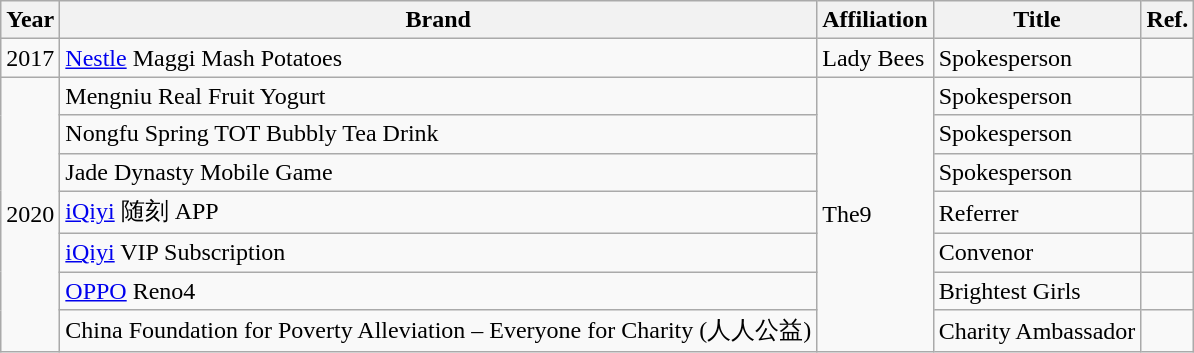<table class="wikitable">
<tr>
<th>Year</th>
<th>Brand</th>
<th>Affiliation</th>
<th>Title</th>
<th>Ref.</th>
</tr>
<tr>
<td>2017</td>
<td><a href='#'>Nestle</a> Maggi Mash Potatoes</td>
<td>Lady Bees</td>
<td>Spokesperson</td>
<td></td>
</tr>
<tr>
<td rowspan="7">2020</td>
<td>Mengniu Real Fruit Yogurt</td>
<td rowspan="7">The9</td>
<td>Spokesperson</td>
<td></td>
</tr>
<tr>
<td>Nongfu Spring TOT Bubbly Tea Drink</td>
<td>Spokesperson</td>
<td></td>
</tr>
<tr>
<td>Jade Dynasty Mobile Game</td>
<td>Spokesperson</td>
<td></td>
</tr>
<tr>
<td><a href='#'>iQiyi</a> 随刻 APP</td>
<td>Referrer</td>
<td></td>
</tr>
<tr>
<td><a href='#'>iQiyi</a> VIP Subscription</td>
<td>Convenor</td>
<td></td>
</tr>
<tr>
<td><a href='#'>OPPO</a> Reno4</td>
<td>Brightest Girls</td>
<td></td>
</tr>
<tr>
<td>China Foundation for Poverty Alleviation – Everyone for Charity (人人公益)</td>
<td>Charity Ambassador</td>
<td></td>
</tr>
</table>
